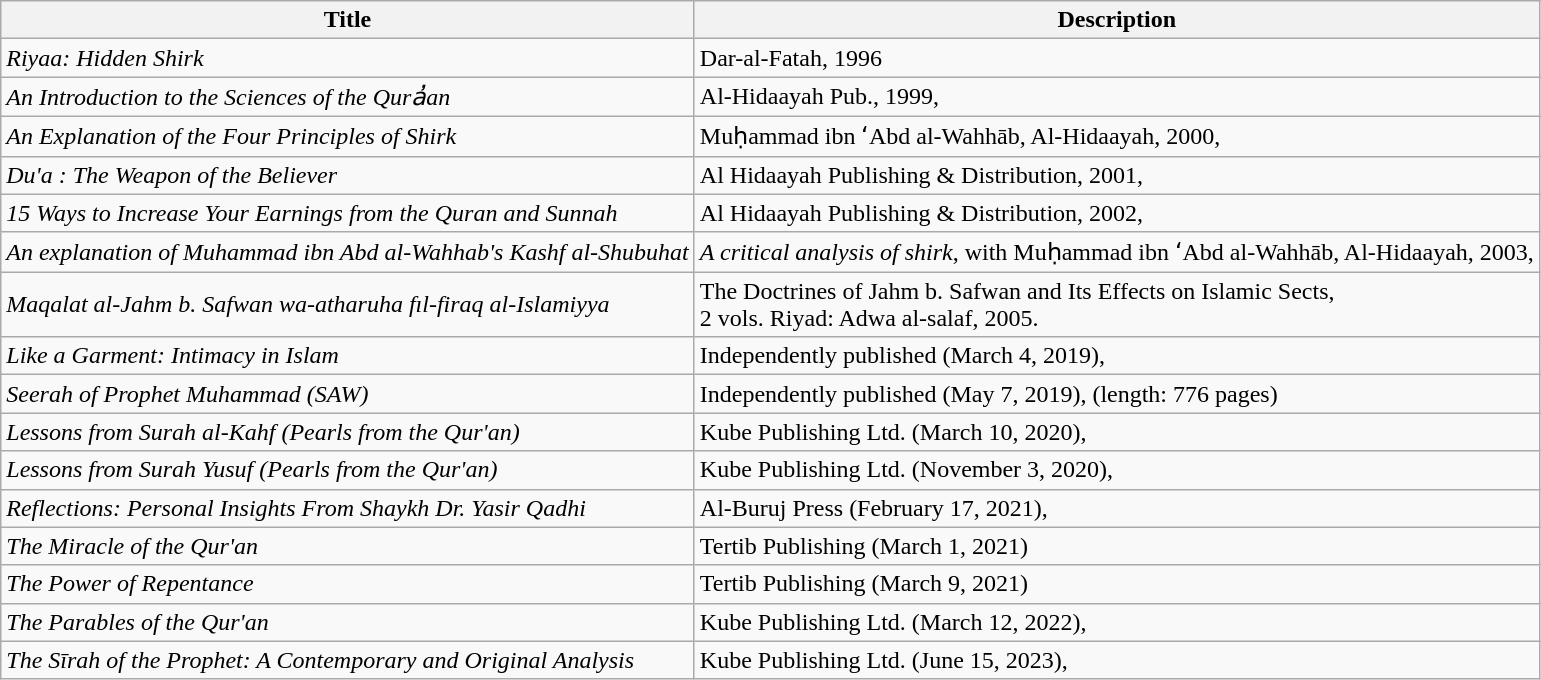<table class="wikitable">
<tr>
<th>Title</th>
<th>Description</th>
</tr>
<tr>
<td><em>Riyaa: Hidden Shirk</em></td>
<td>Dar-al-Fatah, 1996</td>
</tr>
<tr>
<td><em>An Introduction to the Sciences of the Qura̓an</em></td>
<td>Al-Hidaayah Pub., 1999, </td>
</tr>
<tr>
<td><em>An Explanation of the Four Principles of Shirk</em></td>
<td>Muḥammad ibn ʻAbd al-Wahhāb, Al-Hidaayah, 2000, </td>
</tr>
<tr>
<td><em>Du'a : The Weapon of the Believer</em></td>
<td>Al Hidaayah Publishing & Distribution, 2001, </td>
</tr>
<tr>
<td><em>15 Ways to Increase Your Earnings from the Quran and Sunnah</em></td>
<td>Al Hidaayah Publishing & Distribution, 2002, </td>
</tr>
<tr>
<td><em>An explanation of Muhammad ibn Abd al-Wahhab's Kashf al-Shubuhat</em></td>
<td><em>A critical analysis of shirk</em>, with Muḥammad ibn ʻAbd al-Wahhāb, Al-Hidaayah, 2003, </td>
</tr>
<tr>
<td><em>Maqalat al-Jahm b. Safwan wa-atharuha fıl-firaq al-Islamiyya</em></td>
<td>The Doctrines of Jahm b. Safwan and Its Effects on Islamic Sects,<br>2 vols. Riyad: Adwa al-salaf, 2005.</td>
</tr>
<tr>
<td><em>Like a Garment: Intimacy in Islam</em></td>
<td>Independently published (March 4, 2019), </td>
</tr>
<tr>
<td><em>Seerah of Prophet Muhammad (SAW)</em></td>
<td>Independently published (May 7, 2019), (length: 776 pages) </td>
</tr>
<tr>
<td><em>Lessons from Surah al-Kahf (Pearls from the Qur'an)</em></td>
<td>Kube Publishing Ltd. (March 10, 2020), </td>
</tr>
<tr>
<td><em>Lessons from Surah Yusuf (Pearls from the Qur'an)</em></td>
<td>Kube Publishing Ltd. (November 3, 2020), </td>
</tr>
<tr>
<td><em> Reflections: Personal Insights From Shaykh Dr. Yasir Qadhi </em></td>
<td>Al-Buruj Press (February 17, 2021), </td>
</tr>
<tr>
<td><em>The Miracle of the Qur'an</em></td>
<td>Tertib Publishing (March 1, 2021)</td>
</tr>
<tr>
<td><em>The Power of Repentance</em></td>
<td>Tertib Publishing (March 9, 2021)</td>
</tr>
<tr>
<td><em>The Parables of the Qur'an</em></td>
<td>Kube Publishing Ltd. (March 12, 2022), </td>
</tr>
<tr>
<td><em>The Sīrah of the Prophet: A Contemporary and Original Analysis</em></td>
<td>Kube Publishing Ltd. (June 15, 2023), </td>
</tr>
</table>
